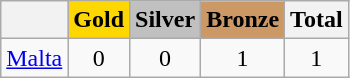<table class="wikitable">
<tr>
<th></th>
<th style="background-color:gold">Gold</th>
<th style="background-color:silver">Silver</th>
<th style="background-color:#CC9966">Bronze</th>
<th>Total</th>
</tr>
<tr align="center">
<td> <a href='#'>Malta</a></td>
<td>0</td>
<td>0</td>
<td>1</td>
<td>1</td>
</tr>
</table>
